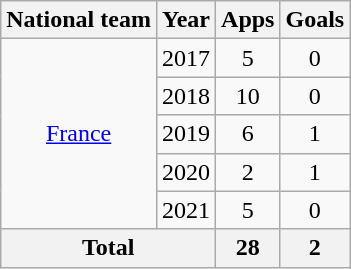<table class="wikitable" style="text-align:center">
<tr>
<th>National team</th>
<th>Year</th>
<th>Apps</th>
<th>Goals</th>
</tr>
<tr>
<td rowspan="5"><a href='#'>France</a></td>
<td>2017</td>
<td>5</td>
<td>0</td>
</tr>
<tr>
<td>2018</td>
<td>10</td>
<td>0</td>
</tr>
<tr>
<td>2019</td>
<td>6</td>
<td>1</td>
</tr>
<tr>
<td>2020</td>
<td>2</td>
<td>1</td>
</tr>
<tr>
<td>2021</td>
<td>5</td>
<td>0</td>
</tr>
<tr>
<th colspan="2">Total</th>
<th>28</th>
<th>2</th>
</tr>
</table>
